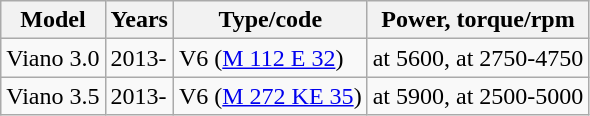<table class="wikitable sortable">
<tr>
<th>Model</th>
<th>Years</th>
<th>Type/code</th>
<th>Power, torque/rpm</th>
</tr>
<tr>
<td>Viano 3.0</td>
<td>2013-</td>
<td> V6 (<a href='#'>M 112 E 32</a>)</td>
<td> at 5600,  at 2750-4750</td>
</tr>
<tr>
<td>Viano 3.5</td>
<td>2013-</td>
<td> V6 (<a href='#'>M 272 KE 35</a>)</td>
<td> at 5900,  at 2500-5000</td>
</tr>
</table>
